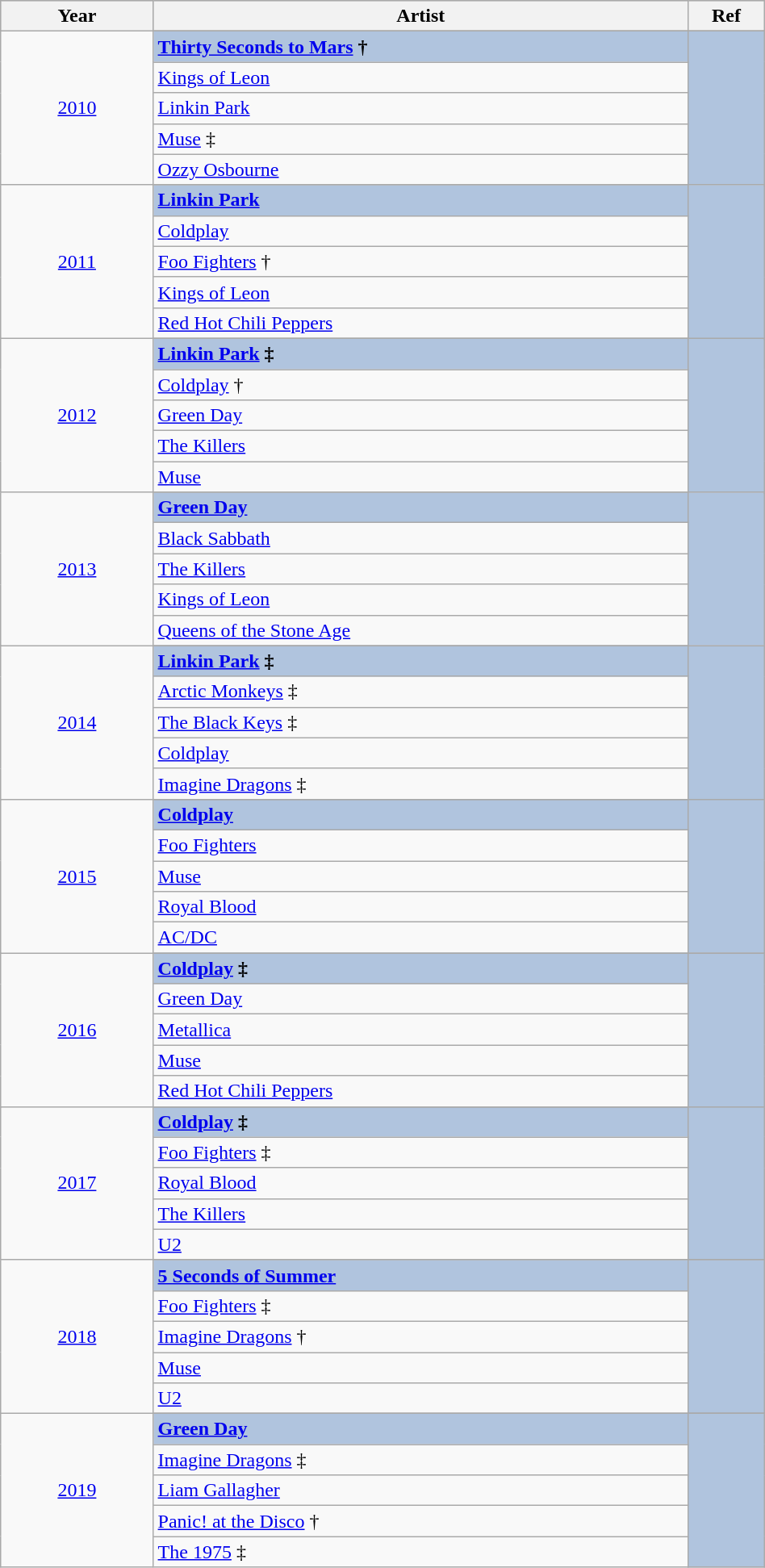<table class="wikitable" style="width:50%">
<tr style="background:#bebebe;">
<th style="width:10%;">Year</th>
<th style="width:35%;">Artist</th>
<th style="width:5%;">Ref</th>
</tr>
<tr>
<td rowspan="6" align="center"><a href='#'>2010</a></td>
</tr>
<tr style="background:#B0C4DE">
<td><strong><a href='#'>Thirty Seconds to Mars</a> †</strong></td>
<td rowspan="6" align="center"></td>
</tr>
<tr>
<td><a href='#'>Kings of Leon</a></td>
</tr>
<tr>
<td><a href='#'>Linkin Park</a></td>
</tr>
<tr>
<td><a href='#'>Muse</a> ‡</td>
</tr>
<tr>
<td><a href='#'>Ozzy Osbourne</a></td>
</tr>
<tr>
<td rowspan="6" align="center"><a href='#'>2011</a></td>
</tr>
<tr style="background:#B0C4DE">
<td><strong><a href='#'>Linkin Park</a></strong></td>
<td rowspan="6" align="center"></td>
</tr>
<tr>
<td><a href='#'>Coldplay</a></td>
</tr>
<tr>
<td><a href='#'>Foo Fighters</a> †</td>
</tr>
<tr>
<td><a href='#'>Kings of Leon</a></td>
</tr>
<tr>
<td><a href='#'>Red Hot Chili Peppers</a></td>
</tr>
<tr>
<td rowspan="6" align="center"><a href='#'>2012</a></td>
</tr>
<tr style="background:#B0C4DE">
<td><strong><a href='#'>Linkin Park</a> ‡</strong></td>
<td rowspan="6" align="center"></td>
</tr>
<tr>
<td><a href='#'>Coldplay</a> †</td>
</tr>
<tr>
<td><a href='#'>Green Day</a></td>
</tr>
<tr>
<td><a href='#'>The Killers</a></td>
</tr>
<tr>
<td><a href='#'>Muse</a></td>
</tr>
<tr>
<td rowspan="6" align="center"><a href='#'>2013</a></td>
</tr>
<tr style="background:#B0C4DE">
<td><strong><a href='#'>Green Day</a></strong></td>
<td rowspan="6" align="center"></td>
</tr>
<tr>
<td><a href='#'>Black Sabbath</a></td>
</tr>
<tr>
<td><a href='#'>The Killers</a></td>
</tr>
<tr>
<td><a href='#'>Kings of Leon</a></td>
</tr>
<tr>
<td><a href='#'>Queens of the Stone Age</a></td>
</tr>
<tr>
<td rowspan="6" align="center"><a href='#'>2014</a></td>
</tr>
<tr style="background:#B0C4DE">
<td><strong><a href='#'>Linkin Park</a> ‡</strong></td>
<td rowspan="6" align="center"></td>
</tr>
<tr>
<td><a href='#'>Arctic Monkeys</a> ‡</td>
</tr>
<tr>
<td><a href='#'>The Black Keys</a> ‡</td>
</tr>
<tr>
<td><a href='#'>Coldplay</a></td>
</tr>
<tr>
<td><a href='#'>Imagine Dragons</a> ‡</td>
</tr>
<tr>
<td rowspan="6" align="center"><a href='#'>2015</a></td>
</tr>
<tr style="background:#B0C4DE">
<td><strong><a href='#'>Coldplay</a></strong></td>
<td rowspan="5" align="center"></td>
</tr>
<tr>
<td><a href='#'>Foo Fighters</a></td>
</tr>
<tr>
<td><a href='#'>Muse</a></td>
</tr>
<tr>
<td><a href='#'>Royal Blood</a></td>
</tr>
<tr>
<td><a href='#'>AC/DC</a></td>
</tr>
<tr>
<td rowspan="6" align="center"><a href='#'>2016</a></td>
</tr>
<tr style="background:#B0C4DE">
<td><strong><a href='#'>Coldplay</a> ‡</strong></td>
<td rowspan="6" align="center"></td>
</tr>
<tr>
<td><a href='#'>Green Day</a></td>
</tr>
<tr>
<td><a href='#'>Metallica</a></td>
</tr>
<tr>
<td><a href='#'>Muse</a></td>
</tr>
<tr>
<td><a href='#'>Red Hot Chili Peppers</a></td>
</tr>
<tr>
<td rowspan="6" align="center"><a href='#'>2017</a></td>
</tr>
<tr style="background:#B0C4DE">
<td><strong><a href='#'>Coldplay</a> ‡</strong></td>
<td rowspan="5" align="center"></td>
</tr>
<tr>
<td><a href='#'>Foo Fighters</a> ‡</td>
</tr>
<tr>
<td><a href='#'>Royal Blood</a></td>
</tr>
<tr>
<td><a href='#'>The Killers</a></td>
</tr>
<tr>
<td><a href='#'>U2</a></td>
</tr>
<tr>
<td rowspan="6" align="center"><a href='#'>2018</a></td>
</tr>
<tr style="background:#B0C4DE">
<td><strong><a href='#'>5 Seconds of Summer</a></strong></td>
<td rowspan="5" align="center"></td>
</tr>
<tr>
<td><a href='#'>Foo Fighters</a> ‡</td>
</tr>
<tr>
<td><a href='#'>Imagine Dragons</a> †</td>
</tr>
<tr>
<td><a href='#'>Muse</a></td>
</tr>
<tr>
<td><a href='#'>U2</a></td>
</tr>
<tr>
<td rowspan="6" align="center"><a href='#'>2019</a></td>
</tr>
<tr style="background:#B0C4DE">
<td><strong><a href='#'>Green Day</a></strong></td>
<td rowspan="5" align="center"></td>
</tr>
<tr>
<td><a href='#'>Imagine Dragons</a> ‡</td>
</tr>
<tr>
<td><a href='#'>Liam Gallagher</a></td>
</tr>
<tr>
<td><a href='#'>Panic! at the Disco</a> †</td>
</tr>
<tr>
<td><a href='#'>The 1975</a> ‡</td>
</tr>
</table>
